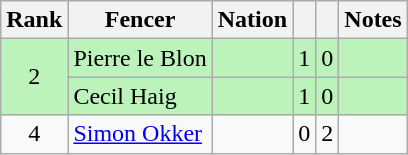<table class="wikitable sortable" style="text-align:center">
<tr>
<th>Rank</th>
<th>Fencer</th>
<th>Nation</th>
<th></th>
<th></th>
<th>Notes</th>
</tr>
<tr bgcolor=bbf3bb>
<td rowspan=2>2</td>
<td align=left>Pierre le Blon</td>
<td align=left></td>
<td>1</td>
<td>0</td>
<td></td>
</tr>
<tr bgcolor=bbf3bb>
<td align=left>Cecil Haig</td>
<td align=left></td>
<td>1</td>
<td>0</td>
<td></td>
</tr>
<tr>
<td>4</td>
<td align=left><a href='#'>Simon Okker</a></td>
<td align=left></td>
<td>0</td>
<td>2</td>
<td></td>
</tr>
</table>
